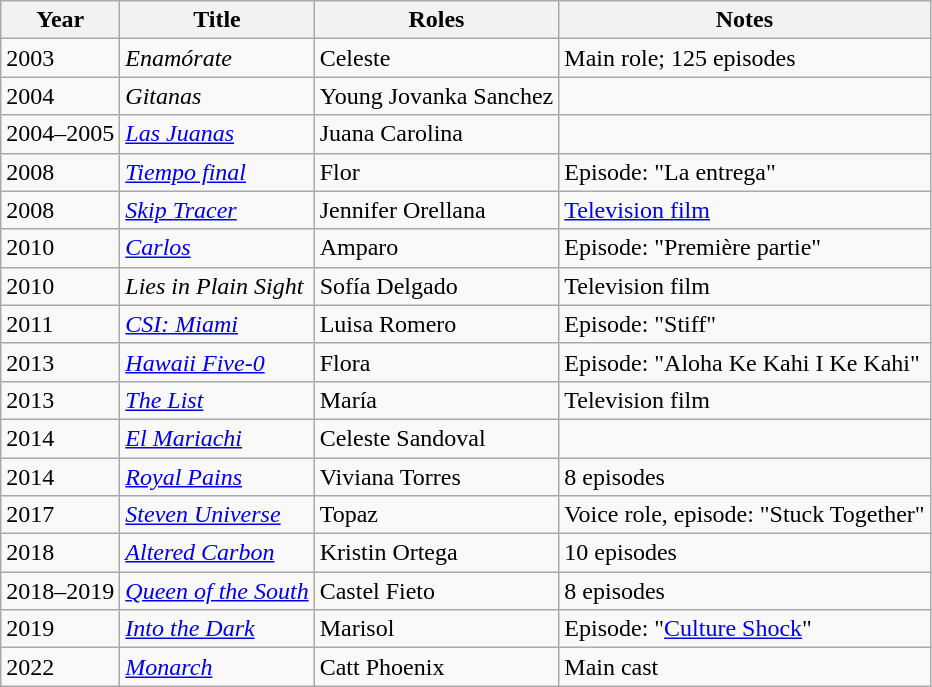<table class="wikitable sortable">
<tr>
<th>Year</th>
<th>Title</th>
<th>Roles</th>
<th>Notes</th>
</tr>
<tr>
<td>2003</td>
<td><em>Enamórate</em></td>
<td>Celeste</td>
<td>Main role; 125 episodes</td>
</tr>
<tr>
<td>2004</td>
<td><em>Gitanas</em></td>
<td>Young Jovanka Sanchez</td>
<td></td>
</tr>
<tr>
<td>2004–2005</td>
<td><em><a href='#'>Las Juanas</a></em></td>
<td>Juana Carolina</td>
<td></td>
</tr>
<tr>
<td>2008</td>
<td><em><a href='#'>Tiempo final</a></em></td>
<td>Flor</td>
<td>Episode: "La entrega"</td>
</tr>
<tr>
<td>2008</td>
<td><em><a href='#'>Skip Tracer</a></em></td>
<td>Jennifer Orellana</td>
<td><a href='#'>Television film</a></td>
</tr>
<tr>
<td>2010</td>
<td><em><a href='#'>Carlos</a></em></td>
<td>Amparo</td>
<td>Episode: "Première partie"</td>
</tr>
<tr>
<td>2010</td>
<td><em>Lies in Plain Sight</em></td>
<td>Sofía Delgado</td>
<td>Television film</td>
</tr>
<tr>
<td>2011</td>
<td><em><a href='#'>CSI: Miami</a></em></td>
<td>Luisa Romero</td>
<td>Episode: "Stiff"</td>
</tr>
<tr>
<td>2013</td>
<td><em><a href='#'>Hawaii Five-0</a></em></td>
<td>Flora</td>
<td>Episode: "Aloha Ke Kahi I Ke Kahi"</td>
</tr>
<tr>
<td>2013</td>
<td><em><a href='#'>The List</a></em></td>
<td>María</td>
<td>Television film</td>
</tr>
<tr>
<td>2014</td>
<td><em><a href='#'>El Mariachi</a></em></td>
<td>Celeste Sandoval</td>
<td></td>
</tr>
<tr>
<td>2014</td>
<td><em><a href='#'>Royal Pains</a></em></td>
<td>Viviana Torres</td>
<td>8 episodes</td>
</tr>
<tr>
<td>2017</td>
<td><em><a href='#'>Steven Universe</a></em></td>
<td>Topaz</td>
<td>Voice role, episode: "Stuck Together"</td>
</tr>
<tr>
<td>2018</td>
<td><em><a href='#'>Altered Carbon</a></em></td>
<td>Kristin Ortega</td>
<td>10 episodes</td>
</tr>
<tr>
<td>2018–2019</td>
<td><em><a href='#'>Queen of the South</a></em></td>
<td>Castel Fieto</td>
<td>8 episodes</td>
</tr>
<tr>
<td>2019</td>
<td><em><a href='#'>Into the Dark</a></em></td>
<td>Marisol</td>
<td>Episode: "<a href='#'>Culture Shock</a>"</td>
</tr>
<tr>
<td>2022</td>
<td><em><a href='#'>Monarch</a></em></td>
<td>Catt Phoenix</td>
<td>Main cast</td>
</tr>
</table>
